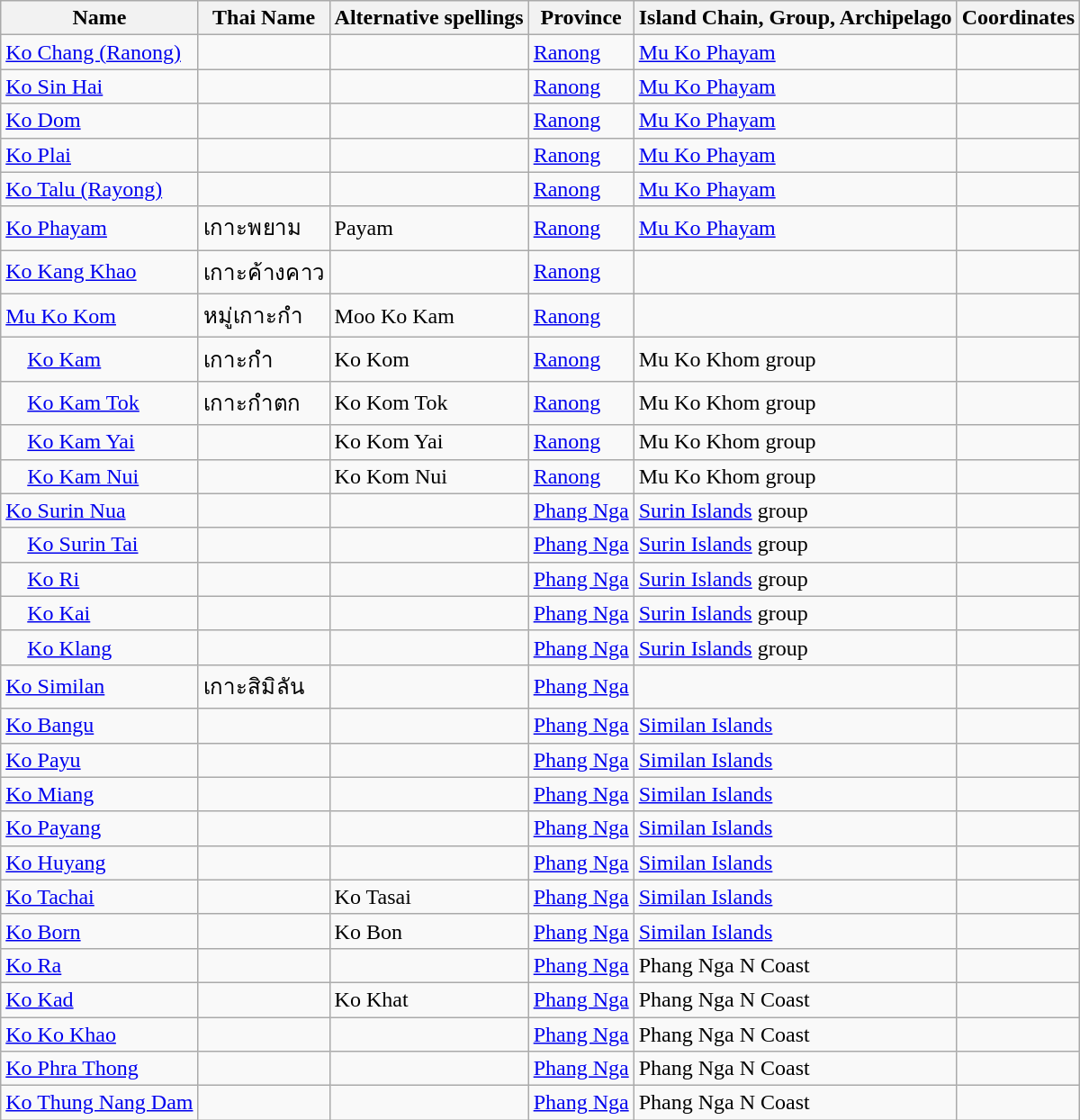<table class="wikitable sortable">
<tr>
<th rowspan=1>Name</th>
<th>Thai Name</th>
<th>Alternative spellings</th>
<th>Province</th>
<th>Island Chain, Group, Archipelago</th>
<th>Coordinates</th>
</tr>
<tr>
<td><a href='#'>Ko Chang (Ranong)</a></td>
<td></td>
<td></td>
<td><a href='#'>Ranong</a></td>
<td><a href='#'>Mu Ko Phayam</a></td>
<td></td>
</tr>
<tr>
<td><a href='#'>Ko Sin Hai</a></td>
<td></td>
<td></td>
<td><a href='#'>Ranong</a></td>
<td><a href='#'>Mu Ko Phayam</a></td>
<td></td>
</tr>
<tr>
<td><a href='#'>Ko Dom</a></td>
<td></td>
<td></td>
<td><a href='#'>Ranong</a></td>
<td><a href='#'>Mu Ko Phayam</a></td>
<td></td>
</tr>
<tr>
<td><a href='#'>Ko Plai</a></td>
<td></td>
<td></td>
<td><a href='#'>Ranong</a></td>
<td><a href='#'>Mu Ko Phayam</a></td>
<td></td>
</tr>
<tr>
<td><a href='#'>Ko Talu (Rayong)</a></td>
<td></td>
<td></td>
<td><a href='#'>Ranong</a></td>
<td><a href='#'>Mu Ko Phayam</a></td>
<td></td>
</tr>
<tr>
<td><a href='#'>Ko Phayam</a></td>
<td>เกาะพยาม</td>
<td>Payam</td>
<td><a href='#'>Ranong</a></td>
<td><a href='#'>Mu Ko Phayam</a></td>
<td></td>
</tr>
<tr>
<td><a href='#'>Ko Kang Khao</a></td>
<td>เกาะค้างคาว</td>
<td></td>
<td><a href='#'>Ranong</a></td>
<td></td>
<td></td>
</tr>
<tr>
<td><a href='#'>Mu Ko Kom</a></td>
<td>หมู่เกาะกำ</td>
<td>Moo Ko Kam</td>
<td><a href='#'>Ranong</a></td>
<td></td>
<td></td>
</tr>
<tr>
<td>    <a href='#'>Ko Kam</a></td>
<td>เกาะกำ</td>
<td>Ko Kom</td>
<td><a href='#'>Ranong</a></td>
<td>Mu Ko Khom group</td>
<td></td>
</tr>
<tr>
<td>    <a href='#'>Ko Kam Tok</a></td>
<td>เกาะกำตก</td>
<td>Ko Kom Tok</td>
<td><a href='#'>Ranong</a></td>
<td>Mu Ko Khom group</td>
<td></td>
</tr>
<tr>
<td>    <a href='#'>Ko Kam Yai</a></td>
<td></td>
<td>Ko Kom Yai</td>
<td><a href='#'>Ranong</a></td>
<td>Mu Ko Khom group</td>
<td></td>
</tr>
<tr>
<td>    <a href='#'>Ko Kam Nui</a></td>
<td></td>
<td>Ko Kom Nui</td>
<td><a href='#'>Ranong</a></td>
<td>Mu Ko Khom group</td>
<td></td>
</tr>
<tr>
<td><a href='#'>Ko Surin Nua</a></td>
<td></td>
<td></td>
<td><a href='#'>Phang Nga</a></td>
<td><a href='#'>Surin Islands</a> group</td>
<td></td>
</tr>
<tr>
<td>    <a href='#'>Ko Surin Tai</a></td>
<td></td>
<td></td>
<td><a href='#'>Phang Nga</a></td>
<td><a href='#'>Surin Islands</a> group</td>
<td></td>
</tr>
<tr>
<td>    <a href='#'>Ko Ri</a></td>
<td></td>
<td></td>
<td><a href='#'>Phang Nga</a></td>
<td><a href='#'>Surin Islands</a> group</td>
<td></td>
</tr>
<tr>
<td>    <a href='#'>Ko Kai</a></td>
<td></td>
<td></td>
<td><a href='#'>Phang Nga</a></td>
<td><a href='#'>Surin Islands</a> group</td>
<td></td>
</tr>
<tr>
<td>    <a href='#'>Ko Klang</a></td>
<td></td>
<td></td>
<td><a href='#'>Phang Nga</a></td>
<td><a href='#'>Surin Islands</a> group</td>
<td></td>
</tr>
<tr>
<td><a href='#'>Ko Similan</a></td>
<td>เกาะสิมิลัน</td>
<td></td>
<td><a href='#'>Phang Nga</a></td>
<td></td>
<td></td>
</tr>
<tr>
<td><a href='#'>Ko Bangu</a></td>
<td></td>
<td></td>
<td><a href='#'>Phang Nga</a></td>
<td><a href='#'>Similan Islands</a></td>
<td></td>
</tr>
<tr>
<td><a href='#'>Ko Payu</a></td>
<td></td>
<td></td>
<td><a href='#'>Phang Nga</a></td>
<td><a href='#'>Similan Islands</a></td>
<td></td>
</tr>
<tr>
<td><a href='#'>Ko Miang</a></td>
<td></td>
<td></td>
<td><a href='#'>Phang Nga</a></td>
<td><a href='#'>Similan Islands</a></td>
<td></td>
</tr>
<tr>
<td><a href='#'>Ko Payang</a></td>
<td></td>
<td></td>
<td><a href='#'>Phang Nga</a></td>
<td><a href='#'>Similan Islands</a></td>
<td></td>
</tr>
<tr>
<td><a href='#'>Ko Huyang</a></td>
<td></td>
<td></td>
<td><a href='#'>Phang Nga</a></td>
<td><a href='#'>Similan Islands</a></td>
<td></td>
</tr>
<tr>
<td><a href='#'>Ko Tachai</a></td>
<td></td>
<td>Ko Tasai</td>
<td><a href='#'>Phang Nga</a></td>
<td><a href='#'>Similan Islands</a></td>
<td></td>
</tr>
<tr>
<td><a href='#'>Ko Born</a></td>
<td></td>
<td>Ko Bon</td>
<td><a href='#'>Phang Nga</a></td>
<td><a href='#'>Similan Islands</a></td>
<td></td>
</tr>
<tr>
<td><a href='#'>Ko Ra</a></td>
<td></td>
<td></td>
<td><a href='#'>Phang Nga</a></td>
<td>Phang Nga N Coast</td>
<td></td>
</tr>
<tr>
<td><a href='#'>Ko Kad</a></td>
<td></td>
<td>Ko Khat</td>
<td><a href='#'>Phang Nga</a></td>
<td>Phang Nga N Coast</td>
<td></td>
</tr>
<tr>
<td><a href='#'>Ko Ko Khao</a></td>
<td></td>
<td></td>
<td><a href='#'>Phang Nga</a></td>
<td>Phang Nga N Coast</td>
<td></td>
</tr>
<tr>
<td><a href='#'>Ko Phra Thong</a></td>
<td></td>
<td></td>
<td><a href='#'>Phang Nga</a></td>
<td>Phang Nga N Coast</td>
<td></td>
</tr>
<tr>
<td><a href='#'>Ko Thung Nang Dam</a></td>
<td></td>
<td></td>
<td><a href='#'>Phang Nga</a></td>
<td>Phang Nga N Coast</td>
<td></td>
</tr>
</table>
